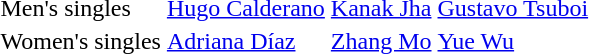<table>
<tr>
<td>Men's singles <br></td>
<td> <a href='#'>Hugo Calderano</a></td>
<td> <a href='#'>Kanak Jha</a></td>
<td> <a href='#'>Gustavo Tsuboi</a></td>
</tr>
<tr>
<td>Women's singles <br></td>
<td> <a href='#'>Adriana Díaz</a></td>
<td> <a href='#'>Zhang Mo</a></td>
<td> <a href='#'>Yue Wu</a></td>
</tr>
<tr>
</tr>
</table>
